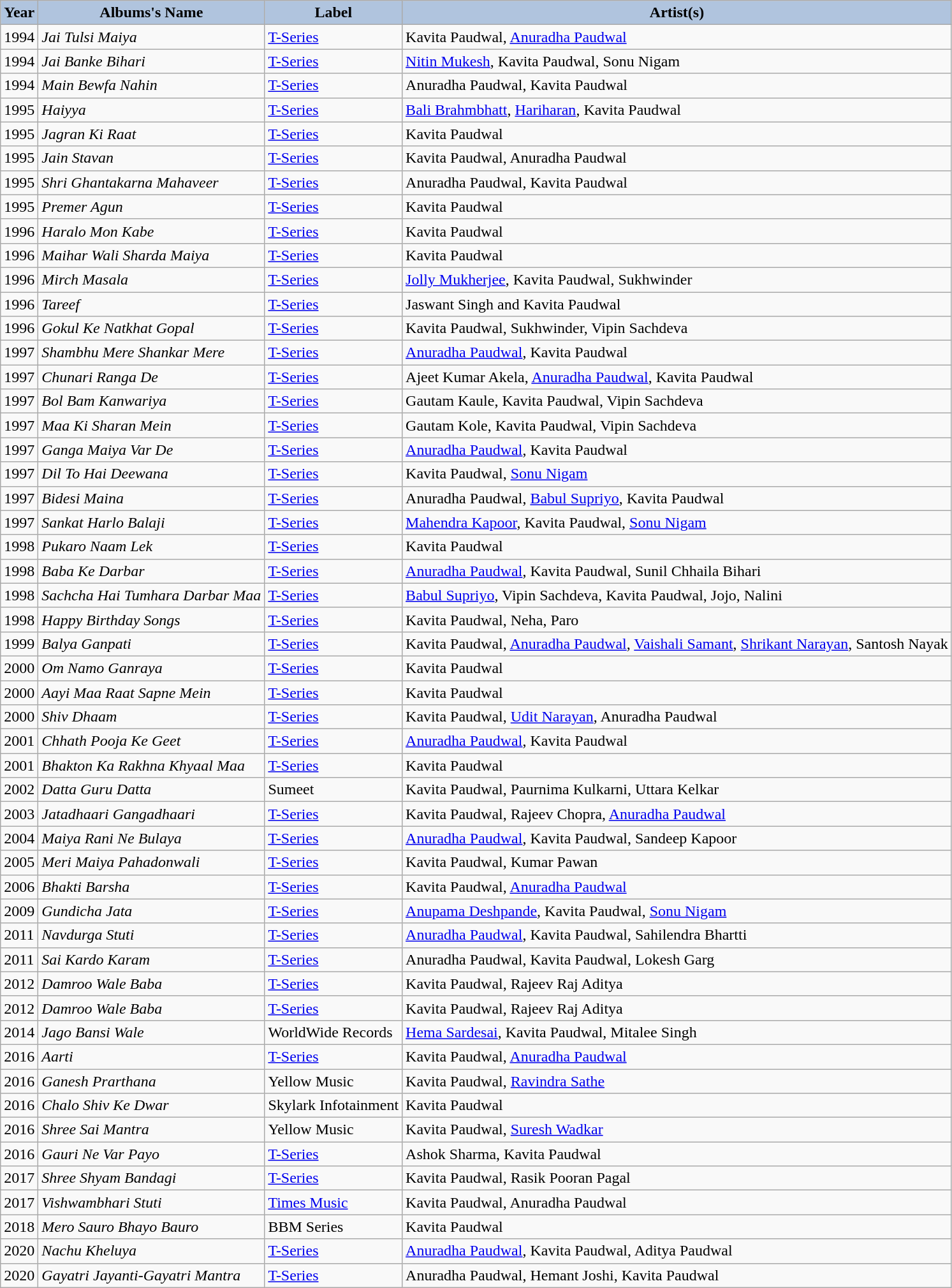<table class="wikitable sortable">
<tr>
<th style="background:#B0C4DE;">Year</th>
<th style="background:#B0C4DE;">Albums's Name</th>
<th style="background:#B0C4DE;">Label</th>
<th style="background:#B0C4DE;">Artist(s)</th>
</tr>
<tr>
<td>1994</td>
<td><em>Jai Tulsi Maiya</em></td>
<td><a href='#'>T-Series</a></td>
<td>Kavita Paudwal, <a href='#'>Anuradha Paudwal</a></td>
</tr>
<tr>
<td>1994</td>
<td><em>Jai Banke Bihari</em></td>
<td><a href='#'>T-Series</a></td>
<td><a href='#'>Nitin Mukesh</a>, Kavita Paudwal, Sonu Nigam</td>
</tr>
<tr>
<td>1994</td>
<td><em>Main Bewfa Nahin</em></td>
<td><a href='#'>T-Series</a></td>
<td>Anuradha Paudwal, Kavita Paudwal</td>
</tr>
<tr>
<td>1995</td>
<td><em>Haiyya</em></td>
<td><a href='#'>T-Series</a></td>
<td><a href='#'>Bali Brahmbhatt</a>, <a href='#'>Hariharan</a>, Kavita Paudwal</td>
</tr>
<tr>
<td>1995</td>
<td><em>Jagran Ki Raat</em></td>
<td><a href='#'>T-Series</a></td>
<td>Kavita Paudwal</td>
</tr>
<tr>
<td>1995</td>
<td><em>Jain Stavan</em></td>
<td><a href='#'>T-Series</a></td>
<td>Kavita Paudwal, Anuradha Paudwal</td>
</tr>
<tr>
<td>1995</td>
<td><em>Shri Ghantakarna Mahaveer</em></td>
<td><a href='#'>T-Series</a></td>
<td>Anuradha Paudwal, Kavita Paudwal</td>
</tr>
<tr>
<td>1995</td>
<td><em>Premer Agun</em></td>
<td><a href='#'>T-Series</a></td>
<td>Kavita Paudwal</td>
</tr>
<tr>
<td>1996</td>
<td><em>Haralo Mon Kabe</em></td>
<td><a href='#'>T-Series</a></td>
<td>Kavita Paudwal</td>
</tr>
<tr>
<td>1996</td>
<td><em>Maihar Wali Sharda Maiya</em></td>
<td><a href='#'>T-Series</a></td>
<td>Kavita Paudwal</td>
</tr>
<tr>
<td>1996</td>
<td><em>Mirch Masala</em></td>
<td><a href='#'>T-Series</a></td>
<td><a href='#'>Jolly Mukherjee</a>, Kavita Paudwal, Sukhwinder</td>
</tr>
<tr>
<td>1996</td>
<td><em>Tareef</em></td>
<td><a href='#'>T-Series</a></td>
<td>Jaswant Singh and Kavita Paudwal</td>
</tr>
<tr>
<td>1996</td>
<td><em>Gokul Ke Natkhat Gopal</em></td>
<td><a href='#'>T-Series</a></td>
<td>Kavita Paudwal, Sukhwinder, Vipin Sachdeva</td>
</tr>
<tr>
<td>1997</td>
<td><em>Shambhu Mere Shankar Mere</em></td>
<td><a href='#'>T-Series</a></td>
<td><a href='#'>Anuradha Paudwal</a>, Kavita Paudwal</td>
</tr>
<tr>
<td>1997</td>
<td><em>Chunari Ranga De</em></td>
<td><a href='#'>T-Series</a></td>
<td>Ajeet Kumar Akela, <a href='#'>Anuradha Paudwal</a>, Kavita Paudwal</td>
</tr>
<tr>
<td>1997</td>
<td><em>Bol Bam Kanwariya</em></td>
<td><a href='#'>T-Series</a></td>
<td>Gautam Kaule, Kavita Paudwal, Vipin Sachdeva</td>
</tr>
<tr>
<td>1997</td>
<td><em>Maa Ki Sharan Mein</em></td>
<td><a href='#'>T-Series</a></td>
<td>Gautam Kole, Kavita Paudwal, Vipin Sachdeva</td>
</tr>
<tr>
<td>1997</td>
<td><em>Ganga Maiya Var De</em></td>
<td><a href='#'>T-Series</a></td>
<td><a href='#'>Anuradha Paudwal</a>, Kavita Paudwal</td>
</tr>
<tr>
<td>1997</td>
<td><em>Dil To Hai Deewana</em></td>
<td><a href='#'>T-Series</a></td>
<td>Kavita Paudwal, <a href='#'>Sonu Nigam</a></td>
</tr>
<tr>
<td>1997</td>
<td><em>Bidesi Maina</em></td>
<td><a href='#'>T-Series</a></td>
<td>Anuradha Paudwal, <a href='#'>Babul Supriyo</a>, Kavita Paudwal</td>
</tr>
<tr>
<td>1997</td>
<td><em>Sankat Harlo Balaji</em></td>
<td><a href='#'>T-Series</a></td>
<td><a href='#'>Mahendra Kapoor</a>, Kavita Paudwal, <a href='#'>Sonu Nigam</a></td>
</tr>
<tr>
<td>1998</td>
<td><em>Pukaro Naam Lek</em></td>
<td><a href='#'>T-Series</a></td>
<td>Kavita Paudwal</td>
</tr>
<tr>
<td>1998</td>
<td><em>Baba Ke Darbar</em></td>
<td><a href='#'>T-Series</a></td>
<td><a href='#'>Anuradha Paudwal</a>, Kavita Paudwal, Sunil Chhaila Bihari</td>
</tr>
<tr>
<td>1998</td>
<td><em>Sachcha Hai Tumhara Darbar Maa</em></td>
<td><a href='#'>T-Series</a></td>
<td><a href='#'>Babul Supriyo</a>, Vipin Sachdeva, Kavita Paudwal, Jojo, Nalini</td>
</tr>
<tr>
<td>1998</td>
<td><em>Happy Birthday Songs</em></td>
<td><a href='#'>T-Series</a></td>
<td>Kavita Paudwal, Neha, Paro</td>
</tr>
<tr>
<td>1999</td>
<td><em>Balya Ganpati</em></td>
<td><a href='#'>T-Series</a></td>
<td>Kavita Paudwal, <a href='#'>Anuradha Paudwal</a>, <a href='#'>Vaishali Samant</a>, <a href='#'>Shrikant Narayan</a>, Santosh Nayak</td>
</tr>
<tr>
<td>2000</td>
<td><em>Om Namo Ganraya</em></td>
<td><a href='#'>T-Series</a></td>
<td>Kavita Paudwal</td>
</tr>
<tr>
<td>2000</td>
<td><em>Aayi Maa Raat Sapne Mein</em></td>
<td><a href='#'>T-Series</a></td>
<td>Kavita Paudwal</td>
</tr>
<tr>
<td>2000</td>
<td><em>Shiv Dhaam</em></td>
<td><a href='#'>T-Series</a></td>
<td>Kavita Paudwal, <a href='#'>Udit Narayan</a>, Anuradha Paudwal</td>
</tr>
<tr>
<td>2001</td>
<td><em>Chhath Pooja Ke Geet</em></td>
<td><a href='#'>T-Series</a></td>
<td><a href='#'>Anuradha Paudwal</a>, Kavita Paudwal</td>
</tr>
<tr>
<td>2001</td>
<td><em>Bhakton Ka Rakhna Khyaal Maa</em></td>
<td><a href='#'>T-Series</a></td>
<td>Kavita Paudwal</td>
</tr>
<tr>
<td>2002</td>
<td><em>Datta Guru Datta</em></td>
<td>Sumeet</td>
<td>Kavita Paudwal, Paurnima Kulkarni, Uttara Kelkar</td>
</tr>
<tr>
<td>2003</td>
<td><em>Jatadhaari Gangadhaari</em></td>
<td><a href='#'>T-Series</a></td>
<td>Kavita Paudwal, Rajeev Chopra, <a href='#'>Anuradha Paudwal</a></td>
</tr>
<tr>
<td>2004</td>
<td><em>Maiya Rani Ne Bulaya</em></td>
<td><a href='#'>T-Series</a></td>
<td><a href='#'>Anuradha Paudwal</a>, Kavita Paudwal, Sandeep Kapoor</td>
</tr>
<tr>
<td>2005</td>
<td><em>Meri Maiya Pahadonwali</em></td>
<td><a href='#'>T-Series</a></td>
<td>Kavita Paudwal, Kumar Pawan</td>
</tr>
<tr>
<td>2006</td>
<td><em>Bhakti Barsha</em></td>
<td><a href='#'>T-Series</a></td>
<td>Kavita Paudwal, <a href='#'>Anuradha Paudwal</a></td>
</tr>
<tr>
<td>2009</td>
<td><em>Gundicha Jata</em></td>
<td><a href='#'>T-Series</a></td>
<td><a href='#'>Anupama Deshpande</a>, Kavita Paudwal, <a href='#'>Sonu Nigam</a></td>
</tr>
<tr>
<td>2011</td>
<td><em>Navdurga Stuti</em></td>
<td><a href='#'>T-Series</a></td>
<td><a href='#'>Anuradha Paudwal</a>, Kavita Paudwal, Sahilendra Bhartti</td>
</tr>
<tr>
<td>2011</td>
<td><em>Sai Kardo Karam</em></td>
<td><a href='#'>T-Series</a></td>
<td>Anuradha Paudwal, Kavita Paudwal, Lokesh Garg</td>
</tr>
<tr>
<td>2012</td>
<td><em>Damroo Wale Baba</em></td>
<td><a href='#'>T-Series</a></td>
<td>Kavita Paudwal, Rajeev Raj Aditya</td>
</tr>
<tr>
<td>2012</td>
<td><em>Damroo Wale Baba</em></td>
<td><a href='#'>T-Series</a></td>
<td>Kavita Paudwal, Rajeev Raj Aditya</td>
</tr>
<tr>
<td>2014</td>
<td><em>Jago Bansi Wale</em></td>
<td>WorldWide Records</td>
<td><a href='#'>Hema Sardesai</a>, Kavita Paudwal, Mitalee Singh</td>
</tr>
<tr>
<td>2016</td>
<td><em>Aarti</em></td>
<td><a href='#'>T-Series</a></td>
<td>Kavita Paudwal, <a href='#'>Anuradha Paudwal</a></td>
</tr>
<tr>
<td>2016</td>
<td><em>Ganesh Prarthana</em></td>
<td>Yellow Music</td>
<td>Kavita Paudwal, <a href='#'>Ravindra Sathe</a></td>
</tr>
<tr>
<td>2016</td>
<td><em>Chalo Shiv Ke Dwar</em></td>
<td>Skylark Infotainment</td>
<td>Kavita Paudwal</td>
</tr>
<tr>
<td>2016</td>
<td><em>Shree Sai Mantra</em></td>
<td>Yellow Music</td>
<td>Kavita Paudwal, <a href='#'>Suresh Wadkar</a></td>
</tr>
<tr>
<td>2016</td>
<td><em>Gauri Ne Var Payo</em></td>
<td><a href='#'>T-Series</a></td>
<td>Ashok Sharma, Kavita Paudwal</td>
</tr>
<tr>
<td>2017</td>
<td><em>Shree Shyam Bandagi</em></td>
<td><a href='#'>T-Series</a></td>
<td>Kavita Paudwal, Rasik Pooran Pagal</td>
</tr>
<tr>
<td>2017</td>
<td><em>Vishwambhari Stuti</em></td>
<td><a href='#'>Times Music</a></td>
<td>Kavita Paudwal, Anuradha Paudwal</td>
</tr>
<tr>
<td>2018</td>
<td><em>Mero Sauro Bhayo Bauro</em></td>
<td>BBM Series</td>
<td>Kavita Paudwal</td>
</tr>
<tr>
<td>2020</td>
<td><em>Nachu Kheluya</em></td>
<td><a href='#'>T-Series</a></td>
<td><a href='#'>Anuradha Paudwal</a>, Kavita Paudwal, Aditya Paudwal</td>
</tr>
<tr>
<td>2020</td>
<td><em>Gayatri Jayanti-Gayatri Mantra</em></td>
<td><a href='#'>T-Series</a></td>
<td>Anuradha Paudwal, Hemant Joshi, Kavita Paudwal</td>
</tr>
</table>
